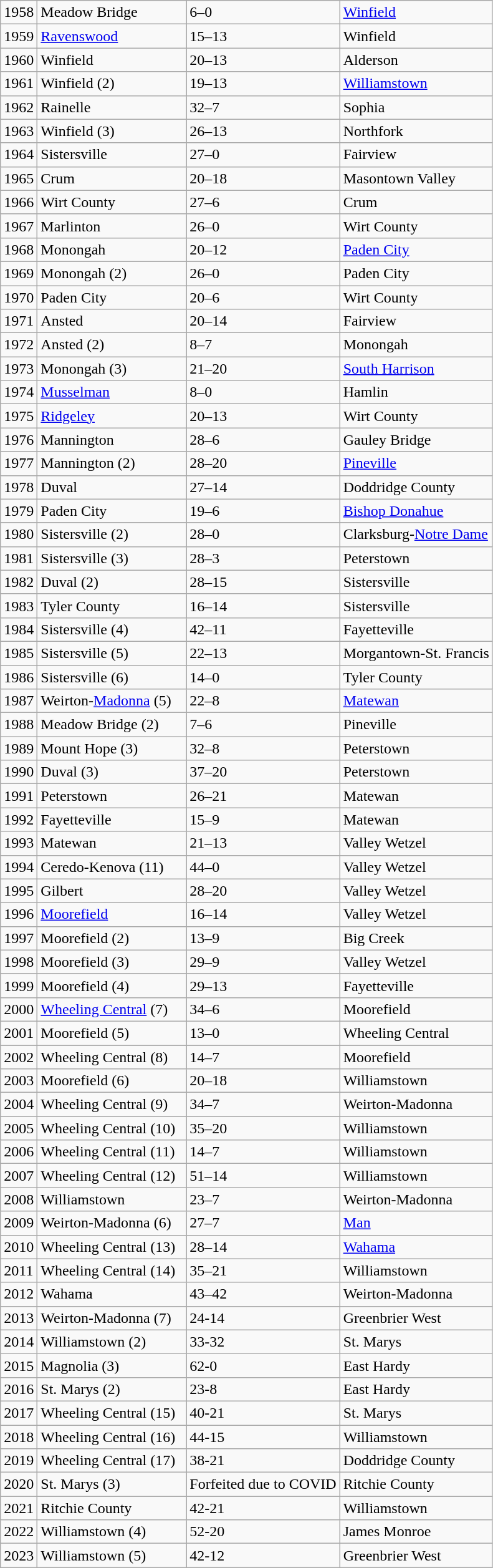<table class="wikitable">
<tr>
<td>1958</td>
<td>Meadow Bridge</td>
<td>6–0</td>
<td><a href='#'>Winfield</a></td>
</tr>
<tr>
<td>1959</td>
<td><a href='#'>Ravenswood</a></td>
<td>15–13</td>
<td>Winfield</td>
</tr>
<tr>
<td>1960</td>
<td>Winfield</td>
<td>20–13</td>
<td>Alderson</td>
</tr>
<tr>
<td>1961</td>
<td>Winfield (2)</td>
<td>19–13</td>
<td><a href='#'>Williamstown</a></td>
</tr>
<tr>
<td>1962</td>
<td>Rainelle</td>
<td>32–7</td>
<td>Sophia</td>
</tr>
<tr>
<td>1963</td>
<td>Winfield (3)</td>
<td>26–13</td>
<td>Northfork</td>
</tr>
<tr>
<td>1964</td>
<td>Sistersville</td>
<td>27–0</td>
<td>Fairview</td>
</tr>
<tr>
<td>1965</td>
<td>Crum</td>
<td>20–18</td>
<td>Masontown Valley</td>
</tr>
<tr>
<td>1966</td>
<td>Wirt County</td>
<td>27–6</td>
<td>Crum</td>
</tr>
<tr>
<td>1967</td>
<td>Marlinton</td>
<td>26–0</td>
<td>Wirt County</td>
</tr>
<tr>
<td>1968</td>
<td>Monongah</td>
<td>20–12</td>
<td><a href='#'>Paden City</a></td>
</tr>
<tr>
<td>1969</td>
<td>Monongah (2)</td>
<td>26–0</td>
<td>Paden City</td>
</tr>
<tr>
<td>1970</td>
<td>Paden City</td>
<td>20–6</td>
<td>Wirt County</td>
</tr>
<tr>
<td>1971</td>
<td>Ansted</td>
<td>20–14</td>
<td>Fairview</td>
</tr>
<tr>
<td>1972</td>
<td>Ansted (2)</td>
<td>8–7</td>
<td>Monongah</td>
</tr>
<tr>
<td>1973</td>
<td>Monongah (3)</td>
<td>21–20</td>
<td><a href='#'>South Harrison</a></td>
</tr>
<tr>
<td>1974</td>
<td><a href='#'>Musselman</a></td>
<td>8–0</td>
<td>Hamlin</td>
</tr>
<tr>
<td>1975</td>
<td><a href='#'>Ridgeley</a></td>
<td>20–13</td>
<td>Wirt County</td>
</tr>
<tr>
<td>1976</td>
<td>Mannington</td>
<td>28–6</td>
<td>Gauley Bridge</td>
</tr>
<tr>
<td>1977</td>
<td>Mannington (2)</td>
<td>28–20</td>
<td><a href='#'>Pineville</a></td>
</tr>
<tr>
<td>1978</td>
<td>Duval</td>
<td>27–14</td>
<td>Doddridge County</td>
</tr>
<tr>
<td>1979</td>
<td>Paden City</td>
<td>19–6</td>
<td><a href='#'>Bishop Donahue</a></td>
</tr>
<tr>
<td>1980</td>
<td>Sistersville (2)</td>
<td>28–0</td>
<td>Clarksburg-<a href='#'>Notre Dame</a></td>
</tr>
<tr>
<td>1981</td>
<td>Sistersville (3)</td>
<td>28–3</td>
<td>Peterstown</td>
</tr>
<tr>
<td>1982</td>
<td>Duval (2)</td>
<td>28–15</td>
<td>Sistersville</td>
</tr>
<tr>
<td>1983</td>
<td>Tyler County</td>
<td>16–14</td>
<td>Sistersville</td>
</tr>
<tr>
<td>1984</td>
<td>Sistersville (4)</td>
<td>42–11</td>
<td>Fayetteville</td>
</tr>
<tr>
<td>1985</td>
<td>Sistersville (5)</td>
<td>22–13</td>
<td>Morgantown-St. Francis</td>
</tr>
<tr>
<td>1986</td>
<td>Sistersville (6)</td>
<td>14–0</td>
<td>Tyler County</td>
</tr>
<tr>
<td>1987</td>
<td>Weirton-<a href='#'>Madonna</a> (5)</td>
<td>22–8</td>
<td><a href='#'>Matewan</a></td>
</tr>
<tr>
<td>1988</td>
<td>Meadow Bridge (2)</td>
<td>7–6</td>
<td>Pineville</td>
</tr>
<tr>
<td>1989</td>
<td>Mount Hope  (3)</td>
<td>32–8</td>
<td>Peterstown</td>
</tr>
<tr>
<td>1990</td>
<td>Duval (3)</td>
<td>37–20</td>
<td>Peterstown</td>
</tr>
<tr>
<td>1991</td>
<td>Peterstown</td>
<td>26–21</td>
<td>Matewan</td>
</tr>
<tr>
<td>1992</td>
<td>Fayetteville</td>
<td>15–9</td>
<td>Matewan</td>
</tr>
<tr>
<td>1993</td>
<td>Matewan</td>
<td>21–13</td>
<td>Valley Wetzel</td>
</tr>
<tr>
<td>1994</td>
<td>Ceredo-Kenova (11)</td>
<td>44–0</td>
<td>Valley Wetzel</td>
</tr>
<tr>
<td>1995</td>
<td>Gilbert</td>
<td>28–20</td>
<td>Valley Wetzel</td>
</tr>
<tr>
<td>1996</td>
<td><a href='#'>Moorefield</a></td>
<td>16–14</td>
<td>Valley Wetzel</td>
</tr>
<tr>
<td>1997</td>
<td>Moorefield (2)</td>
<td>13–9</td>
<td>Big Creek</td>
</tr>
<tr>
<td>1998</td>
<td>Moorefield (3)</td>
<td>29–9</td>
<td>Valley Wetzel</td>
</tr>
<tr>
<td>1999</td>
<td>Moorefield (4)</td>
<td>29–13</td>
<td>Fayetteville</td>
</tr>
<tr>
<td>2000</td>
<td><a href='#'>Wheeling Central</a> (7)</td>
<td>34–6</td>
<td>Moorefield</td>
</tr>
<tr>
<td>2001</td>
<td>Moorefield (5)</td>
<td>13–0</td>
<td>Wheeling Central</td>
</tr>
<tr>
<td>2002</td>
<td>Wheeling Central (8)    </td>
<td>14–7 </td>
<td>Moorefield</td>
</tr>
<tr>
<td>2003</td>
<td>Moorefield (6)</td>
<td>20–18</td>
<td>Williamstown</td>
</tr>
<tr>
<td>2004</td>
<td>Wheeling Central (9)</td>
<td>34–7</td>
<td>Weirton-Madonna</td>
</tr>
<tr>
<td>2005</td>
<td>Wheeling Central (10)</td>
<td>35–20</td>
<td>Williamstown</td>
</tr>
<tr>
<td>2006</td>
<td>Wheeling Central (11)</td>
<td>14–7</td>
<td>Williamstown</td>
</tr>
<tr>
<td>2007</td>
<td>Wheeling Central (12)</td>
<td>51–14</td>
<td>Williamstown</td>
</tr>
<tr>
<td>2008</td>
<td>Williamstown</td>
<td>23–7</td>
<td>Weirton-Madonna</td>
</tr>
<tr>
<td>2009</td>
<td>Weirton-Madonna (6)</td>
<td>27–7</td>
<td><a href='#'>Man</a></td>
</tr>
<tr>
<td>2010</td>
<td>Wheeling Central (13)</td>
<td>28–14</td>
<td><a href='#'>Wahama</a></td>
</tr>
<tr>
<td>2011</td>
<td>Wheeling Central (14)</td>
<td>35–21</td>
<td>Williamstown</td>
</tr>
<tr>
<td>2012</td>
<td>Wahama</td>
<td>43–42 </td>
<td>Weirton-Madonna</td>
</tr>
<tr>
<td>2013</td>
<td>Weirton-Madonna (7)</td>
<td>24-14</td>
<td>Greenbrier West</td>
</tr>
<tr>
<td>2014</td>
<td>Williamstown (2)</td>
<td>33-32 </td>
<td>St. Marys</td>
</tr>
<tr>
<td>2015</td>
<td>Magnolia (3)</td>
<td>62-0</td>
<td>East Hardy</td>
</tr>
<tr>
<td>2016</td>
<td>St. Marys (2)</td>
<td>23-8</td>
<td>East Hardy</td>
</tr>
<tr>
<td>2017</td>
<td>Wheeling Central (15)</td>
<td>40-21</td>
<td>St. Marys</td>
</tr>
<tr>
<td>2018</td>
<td>Wheeling Central (16)</td>
<td>44-15</td>
<td>Williamstown</td>
</tr>
<tr>
<td>2019</td>
<td>Wheeling Central (17)</td>
<td>38-21</td>
<td>Doddridge County</td>
</tr>
<tr>
<td>2020</td>
<td>St. Marys (3)</td>
<td>Forfeited due to COVID</td>
<td>Ritchie County</td>
</tr>
<tr>
<td>2021</td>
<td>Ritchie County</td>
<td>42-21</td>
<td>Williamstown</td>
</tr>
<tr>
<td>2022</td>
<td>Williamstown (4)</td>
<td>52-20</td>
<td>James Monroe</td>
</tr>
<tr>
<td>2023</td>
<td>Williamstown (5)</td>
<td>42-12</td>
<td>Greenbrier West</td>
</tr>
</table>
